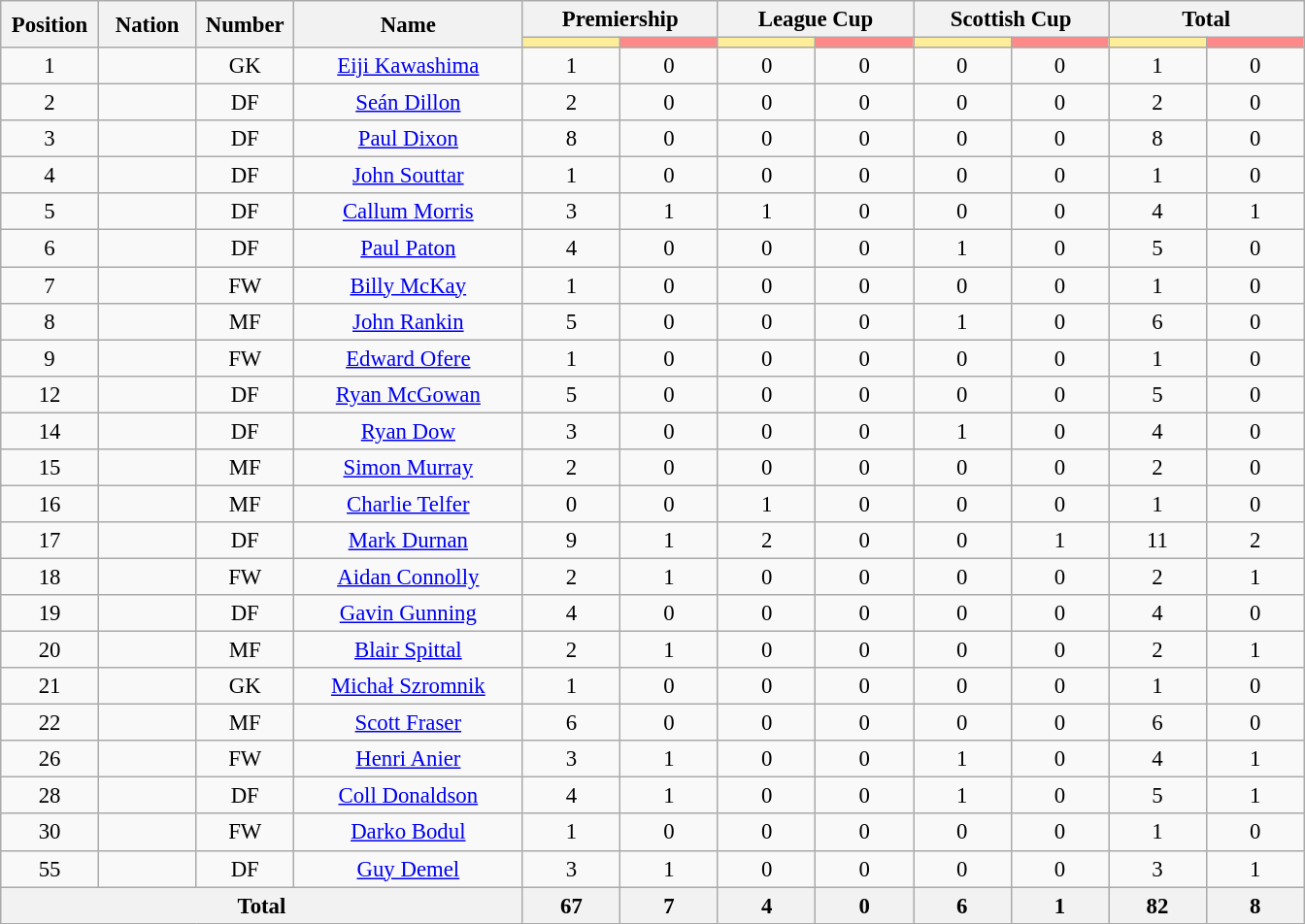<table class="wikitable" style="font-size: 95%; text-align: center;">
<tr>
<th rowspan=2 width=60>Position</th>
<th rowspan=2 width=60>Nation</th>
<th rowspan=2 width=60>Number</th>
<th rowspan=2 width=150>Name</th>
<th colspan=2>Premiership</th>
<th colspan=2>League Cup</th>
<th colspan=2>Scottish Cup</th>
<th colspan=2>Total</th>
</tr>
<tr>
<th style="width:60px; background:#fe9;"></th>
<th style="width:60px; background:#ff8888;"></th>
<th style="width:60px; background:#fe9;"></th>
<th style="width:60px; background:#ff8888;"></th>
<th style="width:60px; background:#fe9;"></th>
<th style="width:60px; background:#ff8888;"></th>
<th style="width:60px; background:#fe9;"></th>
<th style="width:60px; background:#ff8888;"></th>
</tr>
<tr>
<td>1</td>
<td></td>
<td>GK</td>
<td><a href='#'>Eiji Kawashima</a></td>
<td>1</td>
<td>0</td>
<td>0</td>
<td>0</td>
<td>0</td>
<td>0</td>
<td>1</td>
<td>0</td>
</tr>
<tr>
<td>2</td>
<td></td>
<td>DF</td>
<td><a href='#'>Seán Dillon</a></td>
<td>2</td>
<td>0</td>
<td>0</td>
<td>0</td>
<td>0</td>
<td>0</td>
<td>2</td>
<td>0</td>
</tr>
<tr>
<td>3</td>
<td></td>
<td>DF</td>
<td><a href='#'>Paul Dixon</a></td>
<td>8</td>
<td>0</td>
<td>0</td>
<td>0</td>
<td>0</td>
<td>0</td>
<td>8</td>
<td>0</td>
</tr>
<tr>
<td>4</td>
<td></td>
<td>DF</td>
<td><a href='#'>John Souttar</a></td>
<td>1</td>
<td>0</td>
<td>0</td>
<td>0</td>
<td>0</td>
<td>0</td>
<td>1</td>
<td>0</td>
</tr>
<tr>
<td>5</td>
<td></td>
<td>DF</td>
<td><a href='#'>Callum Morris</a></td>
<td>3</td>
<td>1</td>
<td>1</td>
<td>0</td>
<td>0</td>
<td>0</td>
<td>4</td>
<td>1</td>
</tr>
<tr>
<td>6</td>
<td></td>
<td>DF</td>
<td><a href='#'>Paul Paton</a></td>
<td>4</td>
<td>0</td>
<td>0</td>
<td>0</td>
<td>1</td>
<td>0</td>
<td>5</td>
<td>0</td>
</tr>
<tr>
<td>7</td>
<td></td>
<td>FW</td>
<td><a href='#'>Billy McKay</a></td>
<td>1</td>
<td>0</td>
<td>0</td>
<td>0</td>
<td>0</td>
<td>0</td>
<td>1</td>
<td>0</td>
</tr>
<tr>
<td>8</td>
<td></td>
<td>MF</td>
<td><a href='#'>John Rankin</a></td>
<td>5</td>
<td>0</td>
<td>0</td>
<td>0</td>
<td>1</td>
<td>0</td>
<td>6</td>
<td>0</td>
</tr>
<tr>
<td>9</td>
<td></td>
<td>FW</td>
<td><a href='#'>Edward Ofere</a></td>
<td>1</td>
<td>0</td>
<td>0</td>
<td>0</td>
<td>0</td>
<td>0</td>
<td>1</td>
<td>0</td>
</tr>
<tr>
<td>12</td>
<td></td>
<td>DF</td>
<td><a href='#'>Ryan McGowan</a></td>
<td>5</td>
<td>0</td>
<td>0</td>
<td>0</td>
<td>0</td>
<td>0</td>
<td>5</td>
<td>0</td>
</tr>
<tr>
<td>14</td>
<td></td>
<td>DF</td>
<td><a href='#'>Ryan Dow</a></td>
<td>3</td>
<td>0</td>
<td>0</td>
<td>0</td>
<td>1</td>
<td>0</td>
<td>4</td>
<td>0</td>
</tr>
<tr>
<td>15</td>
<td></td>
<td>MF</td>
<td><a href='#'>Simon Murray</a></td>
<td>2</td>
<td>0</td>
<td>0</td>
<td>0</td>
<td>0</td>
<td>0</td>
<td>2</td>
<td>0</td>
</tr>
<tr>
<td>16</td>
<td></td>
<td>MF</td>
<td><a href='#'>Charlie Telfer</a></td>
<td>0</td>
<td>0</td>
<td>1</td>
<td>0</td>
<td>0</td>
<td>0</td>
<td>1</td>
<td>0</td>
</tr>
<tr>
<td>17</td>
<td></td>
<td>DF</td>
<td><a href='#'>Mark Durnan</a></td>
<td>9</td>
<td>1</td>
<td>2</td>
<td>0</td>
<td>0</td>
<td>1</td>
<td>11</td>
<td>2</td>
</tr>
<tr>
<td>18</td>
<td></td>
<td>FW</td>
<td><a href='#'>Aidan Connolly</a></td>
<td>2</td>
<td>1</td>
<td>0</td>
<td>0</td>
<td>0</td>
<td>0</td>
<td>2</td>
<td>1</td>
</tr>
<tr>
<td>19</td>
<td></td>
<td>DF</td>
<td><a href='#'>Gavin Gunning</a></td>
<td>4</td>
<td>0</td>
<td>0</td>
<td>0</td>
<td>0</td>
<td>0</td>
<td>4</td>
<td>0</td>
</tr>
<tr>
<td>20</td>
<td></td>
<td>MF</td>
<td><a href='#'>Blair Spittal</a></td>
<td>2</td>
<td>1</td>
<td>0</td>
<td>0</td>
<td>0</td>
<td>0</td>
<td>2</td>
<td>1</td>
</tr>
<tr>
<td>21</td>
<td></td>
<td>GK</td>
<td><a href='#'>Michał Szromnik</a></td>
<td>1</td>
<td>0</td>
<td>0</td>
<td>0</td>
<td>0</td>
<td>0</td>
<td>1</td>
<td>0</td>
</tr>
<tr>
<td>22</td>
<td></td>
<td>MF</td>
<td><a href='#'>Scott Fraser</a></td>
<td>6</td>
<td>0</td>
<td>0</td>
<td>0</td>
<td>0</td>
<td>0</td>
<td>6</td>
<td>0</td>
</tr>
<tr>
<td>26</td>
<td></td>
<td>FW</td>
<td><a href='#'>Henri Anier</a></td>
<td>3</td>
<td>1</td>
<td>0</td>
<td>0</td>
<td>1</td>
<td>0</td>
<td>4</td>
<td>1</td>
</tr>
<tr>
<td>28</td>
<td></td>
<td>DF</td>
<td><a href='#'>Coll Donaldson</a></td>
<td>4</td>
<td>1</td>
<td>0</td>
<td>0</td>
<td>1</td>
<td>0</td>
<td>5</td>
<td>1</td>
</tr>
<tr>
<td>30</td>
<td></td>
<td>FW</td>
<td><a href='#'>Darko Bodul</a></td>
<td>1</td>
<td>0</td>
<td>0</td>
<td>0</td>
<td>0</td>
<td>0</td>
<td>1</td>
<td>0</td>
</tr>
<tr>
<td>55</td>
<td></td>
<td>DF</td>
<td><a href='#'>Guy Demel</a></td>
<td>3</td>
<td>1</td>
<td>0</td>
<td>0</td>
<td>0</td>
<td>0</td>
<td>3</td>
<td>1</td>
</tr>
<tr>
<th colspan=4>Total</th>
<th>67</th>
<th>7</th>
<th>4</th>
<th>0</th>
<th>6</th>
<th>1</th>
<th>82</th>
<th>8</th>
</tr>
</table>
